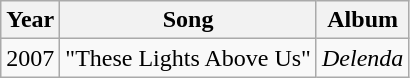<table class=wikitable>
<tr>
<th>Year</th>
<th>Song</th>
<th>Album</th>
</tr>
<tr>
<td>2007</td>
<td>"These Lights Above Us"</td>
<td><em>Delenda</em></td>
</tr>
</table>
